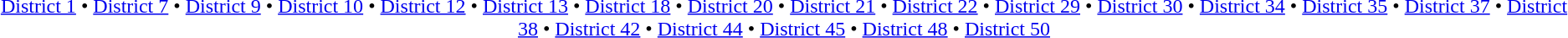<table id=toc class=toc summary=Contents>
<tr>
<td align=center><br><a href='#'>District 1</a> • <a href='#'>District 7</a> • <a href='#'>District 9</a> • <a href='#'>District 10</a> • <a href='#'>District 12</a> • <a href='#'>District 13</a> • <a href='#'>District 18</a> • <a href='#'>District 20</a> • <a href='#'>District 21</a> • <a href='#'>District 22</a> • <a href='#'>District 29</a> • <a href='#'>District 30</a> • <a href='#'>District 34</a> • <a href='#'>District 35</a> • <a href='#'>District 37</a> • <a href='#'>District 38</a> • <a href='#'>District 42</a> • <a href='#'>District 44</a> • <a href='#'>District 45</a> • <a href='#'>District 48</a> • <a href='#'>District 50</a></td>
</tr>
</table>
